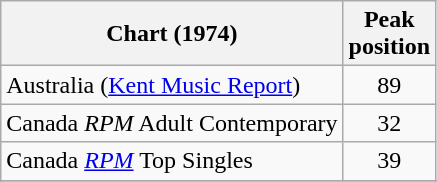<table class="wikitable sortable">
<tr>
<th align="left">Chart (1974)</th>
<th align="center">Peak<br>position</th>
</tr>
<tr>
<td>Australia (<a href='#'>Kent Music Report</a>)</td>
<td style="text-align:center;">89</td>
</tr>
<tr>
<td>Canada <em>RPM</em> Adult Contemporary</td>
<td style="text-align:center;">32</td>
</tr>
<tr>
<td>Canada <em><a href='#'>RPM</a></em> Top Singles</td>
<td style="text-align:center;">39</td>
</tr>
<tr>
</tr>
<tr>
</tr>
</table>
